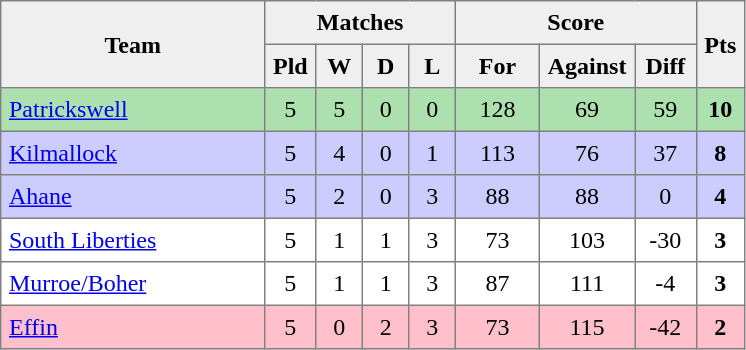<table style=border-collapse:collapse border=1 cellspacing=0 cellpadding=5>
<tr align=center bgcolor=#efefef>
<th rowspan=2 width=165>Team</th>
<th colspan=4>Matches</th>
<th colspan=3>Score</th>
<th rowspan=2width=20>Pts</th>
</tr>
<tr align=center bgcolor=#efefef>
<th width=20>Pld</th>
<th width=20>W</th>
<th width=20>D</th>
<th width=20>L</th>
<th width=45>For</th>
<th width=45>Against</th>
<th width=30>Diff</th>
</tr>
<tr align=center  style="background:#ACE1AF;">
<td style="text-align:left;"><a href='#'>Patrickswell</a></td>
<td>5</td>
<td>5</td>
<td>0</td>
<td>0</td>
<td>128</td>
<td>69</td>
<td>59</td>
<td><strong>10</strong></td>
</tr>
<tr align=center style="background:#ccccff;">
<td style="text-align:left;"><a href='#'>Kilmallock</a></td>
<td>5</td>
<td>4</td>
<td>0</td>
<td>1</td>
<td>113</td>
<td>76</td>
<td>37</td>
<td><strong>8</strong></td>
</tr>
<tr align=center style="background:#ccccff;">
<td style="text-align:left;"><a href='#'>Ahane</a></td>
<td>5</td>
<td>2</td>
<td>0</td>
<td>3</td>
<td>88</td>
<td>88</td>
<td>0</td>
<td><strong>4</strong></td>
</tr>
<tr align=center>
<td style="text-align:left;"><a href='#'>South Liberties</a></td>
<td>5</td>
<td>1</td>
<td>1</td>
<td>3</td>
<td>73</td>
<td>103</td>
<td>-30</td>
<td><strong>3</strong></td>
</tr>
<tr align=center>
<td style="text-align:left;"><a href='#'>Murroe/Boher</a></td>
<td>5</td>
<td>1</td>
<td>1</td>
<td>3</td>
<td>87</td>
<td>111</td>
<td>-4</td>
<td><strong>3</strong></td>
</tr>
<tr align=center style="background:#FFC0CB;">
<td style="text-align:left;"><a href='#'>Effin</a></td>
<td>5</td>
<td>0</td>
<td>2</td>
<td>3</td>
<td>73</td>
<td>115</td>
<td>-42</td>
<td><strong>2</strong></td>
</tr>
</table>
